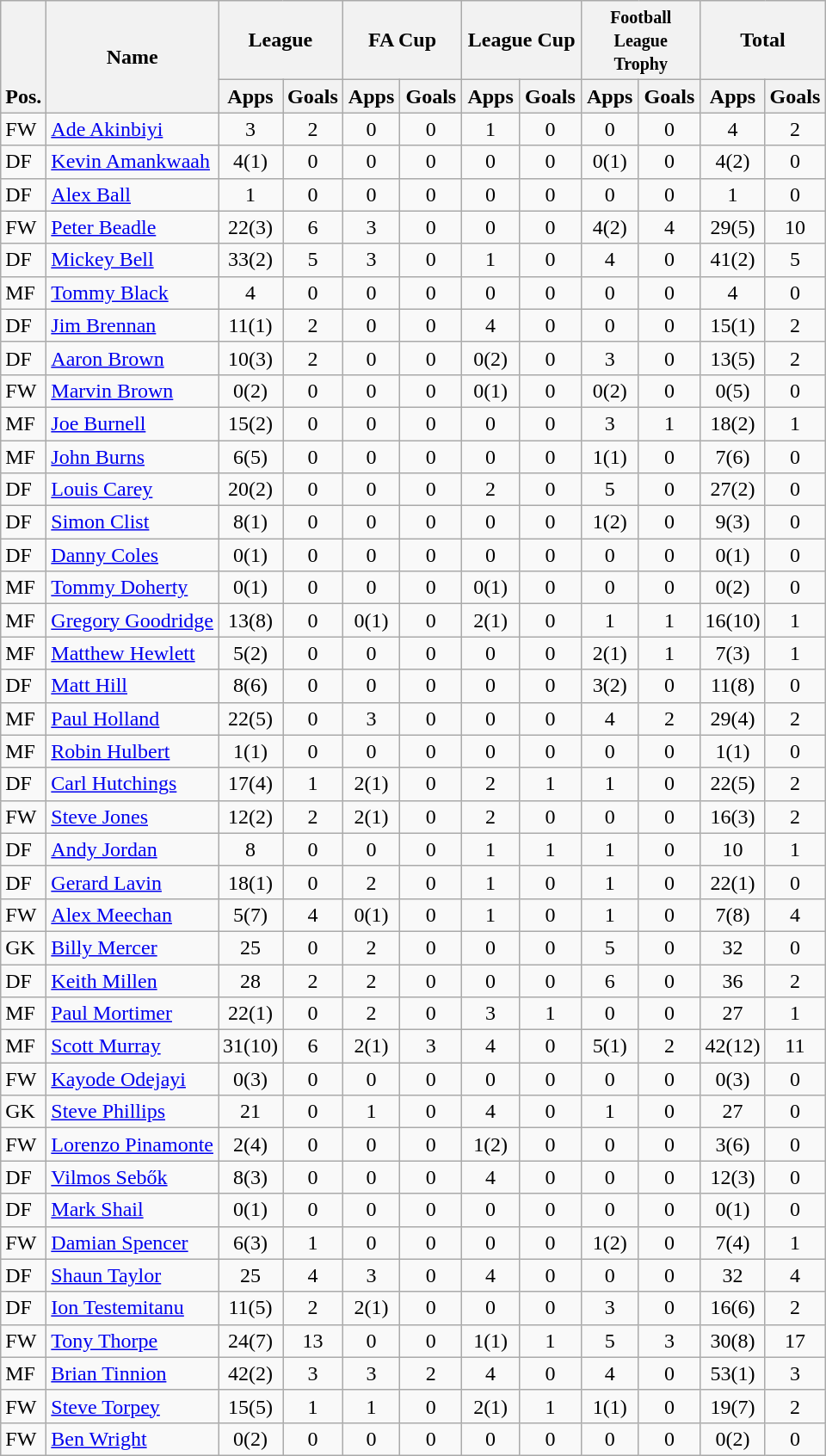<table class="wikitable" style="text-align:center">
<tr>
<th rowspan="2" valign="bottom">Pos.</th>
<th rowspan="2">Name</th>
<th colspan="2" width="85">League</th>
<th colspan="2" width="85">FA Cup</th>
<th colspan="2" width="85">League Cup</th>
<th colspan="2" width="85"><small> Football League Trophy </small></th>
<th colspan="2" width="85">Total</th>
</tr>
<tr>
<th>Apps</th>
<th>Goals</th>
<th>Apps</th>
<th>Goals</th>
<th>Apps</th>
<th>Goals</th>
<th>Apps</th>
<th>Goals</th>
<th>Apps</th>
<th>Goals</th>
</tr>
<tr>
<td align="left">FW</td>
<td align="left"> <a href='#'>Ade Akinbiyi</a></td>
<td>3</td>
<td>2</td>
<td>0</td>
<td>0</td>
<td>1</td>
<td>0</td>
<td>0</td>
<td>0</td>
<td>4</td>
<td>2</td>
</tr>
<tr>
<td align="left">DF</td>
<td align="left"> <a href='#'>Kevin Amankwaah</a></td>
<td>4(1)</td>
<td>0</td>
<td>0</td>
<td>0</td>
<td>0</td>
<td>0</td>
<td>0(1)</td>
<td>0</td>
<td>4(2)</td>
<td>0</td>
</tr>
<tr>
<td align="left">DF</td>
<td align="left"> <a href='#'>Alex Ball</a></td>
<td>1</td>
<td>0</td>
<td>0</td>
<td>0</td>
<td>0</td>
<td>0</td>
<td>0</td>
<td>0</td>
<td>1</td>
<td>0</td>
</tr>
<tr>
<td align="left">FW</td>
<td align="left"> <a href='#'>Peter Beadle</a></td>
<td>22(3)</td>
<td>6</td>
<td>3</td>
<td>0</td>
<td>0</td>
<td>0</td>
<td>4(2)</td>
<td>4</td>
<td>29(5)</td>
<td>10</td>
</tr>
<tr>
<td align="left">DF</td>
<td align="left"> <a href='#'>Mickey Bell</a></td>
<td>33(2)</td>
<td>5</td>
<td>3</td>
<td>0</td>
<td>1</td>
<td>0</td>
<td>4</td>
<td>0</td>
<td>41(2)</td>
<td>5</td>
</tr>
<tr>
<td align="left">MF</td>
<td align="left"> <a href='#'>Tommy Black</a></td>
<td>4</td>
<td>0</td>
<td>0</td>
<td>0</td>
<td>0</td>
<td>0</td>
<td>0</td>
<td>0</td>
<td>4</td>
<td>0</td>
</tr>
<tr>
<td align="left">DF</td>
<td align="left"> <a href='#'>Jim Brennan</a></td>
<td>11(1)</td>
<td>2</td>
<td>0</td>
<td>0</td>
<td>4</td>
<td>0</td>
<td>0</td>
<td>0</td>
<td>15(1)</td>
<td>2</td>
</tr>
<tr>
<td align="left">DF</td>
<td align="left"> <a href='#'>Aaron Brown</a></td>
<td>10(3)</td>
<td>2</td>
<td>0</td>
<td>0</td>
<td>0(2)</td>
<td>0</td>
<td>3</td>
<td>0</td>
<td>13(5)</td>
<td>2</td>
</tr>
<tr>
<td align="left">FW</td>
<td align="left"> <a href='#'>Marvin Brown</a></td>
<td>0(2)</td>
<td>0</td>
<td>0</td>
<td>0</td>
<td>0(1)</td>
<td>0</td>
<td>0(2)</td>
<td>0</td>
<td>0(5)</td>
<td>0</td>
</tr>
<tr>
<td align="left">MF</td>
<td align="left"> <a href='#'>Joe Burnell</a></td>
<td>15(2)</td>
<td>0</td>
<td>0</td>
<td>0</td>
<td>0</td>
<td>0</td>
<td>3</td>
<td>1</td>
<td>18(2)</td>
<td>1</td>
</tr>
<tr>
<td align="left">MF</td>
<td align="left"> <a href='#'>John Burns</a></td>
<td>6(5)</td>
<td>0</td>
<td>0</td>
<td>0</td>
<td>0</td>
<td>0</td>
<td>1(1)</td>
<td>0</td>
<td>7(6)</td>
<td>0</td>
</tr>
<tr>
<td align="left">DF</td>
<td align="left"> <a href='#'>Louis Carey</a></td>
<td>20(2)</td>
<td>0</td>
<td>0</td>
<td>0</td>
<td>2</td>
<td>0</td>
<td>5</td>
<td>0</td>
<td>27(2)</td>
<td>0</td>
</tr>
<tr>
<td align="left">DF</td>
<td align="left"> <a href='#'>Simon Clist</a></td>
<td>8(1)</td>
<td>0</td>
<td>0</td>
<td>0</td>
<td>0</td>
<td>0</td>
<td>1(2)</td>
<td>0</td>
<td>9(3)</td>
<td>0</td>
</tr>
<tr>
<td align="left">DF</td>
<td align="left"> <a href='#'>Danny Coles</a></td>
<td>0(1)</td>
<td>0</td>
<td>0</td>
<td>0</td>
<td>0</td>
<td>0</td>
<td>0</td>
<td>0</td>
<td>0(1)</td>
<td>0</td>
</tr>
<tr>
<td align="left">MF</td>
<td align="left"> <a href='#'>Tommy Doherty</a></td>
<td>0(1)</td>
<td>0</td>
<td>0</td>
<td>0</td>
<td>0(1)</td>
<td>0</td>
<td>0</td>
<td>0</td>
<td>0(2)</td>
<td>0</td>
</tr>
<tr>
<td align="left">MF</td>
<td align="left"> <a href='#'>Gregory Goodridge</a></td>
<td>13(8)</td>
<td>0</td>
<td>0(1)</td>
<td>0</td>
<td>2(1)</td>
<td>0</td>
<td>1</td>
<td>1</td>
<td>16(10)</td>
<td>1</td>
</tr>
<tr>
<td align="left">MF</td>
<td align="left"> <a href='#'>Matthew Hewlett</a></td>
<td>5(2)</td>
<td>0</td>
<td>0</td>
<td>0</td>
<td>0</td>
<td>0</td>
<td>2(1)</td>
<td>1</td>
<td>7(3)</td>
<td>1</td>
</tr>
<tr>
<td align="left">DF</td>
<td align="left"> <a href='#'>Matt Hill</a></td>
<td>8(6)</td>
<td>0</td>
<td>0</td>
<td>0</td>
<td>0</td>
<td>0</td>
<td>3(2)</td>
<td>0</td>
<td>11(8)</td>
<td>0</td>
</tr>
<tr>
<td align="left">MF</td>
<td align="left"> <a href='#'>Paul Holland</a></td>
<td>22(5)</td>
<td>0</td>
<td>3</td>
<td>0</td>
<td>0</td>
<td>0</td>
<td>4</td>
<td>2</td>
<td>29(4)</td>
<td>2</td>
</tr>
<tr>
<td align="left">MF</td>
<td align="left"> <a href='#'>Robin Hulbert</a></td>
<td>1(1)</td>
<td>0</td>
<td>0</td>
<td>0</td>
<td>0</td>
<td>0</td>
<td>0</td>
<td>0</td>
<td>1(1)</td>
<td>0</td>
</tr>
<tr>
<td align="left">DF</td>
<td align="left"> <a href='#'>Carl Hutchings</a></td>
<td>17(4)</td>
<td>1</td>
<td>2(1)</td>
<td>0</td>
<td>2</td>
<td>1</td>
<td>1</td>
<td>0</td>
<td>22(5)</td>
<td>2</td>
</tr>
<tr>
<td align="left">FW</td>
<td align="left"> <a href='#'>Steve Jones</a></td>
<td>12(2)</td>
<td>2</td>
<td>2(1)</td>
<td>0</td>
<td>2</td>
<td>0</td>
<td>0</td>
<td>0</td>
<td>16(3)</td>
<td>2</td>
</tr>
<tr>
<td align="left">DF</td>
<td align="left"> <a href='#'>Andy Jordan</a></td>
<td>8</td>
<td>0</td>
<td>0</td>
<td>0</td>
<td>1</td>
<td>1</td>
<td>1</td>
<td>0</td>
<td>10</td>
<td>1</td>
</tr>
<tr>
<td align="left">DF</td>
<td align="left"> <a href='#'>Gerard Lavin</a></td>
<td>18(1)</td>
<td>0</td>
<td>2</td>
<td>0</td>
<td>1</td>
<td>0</td>
<td>1</td>
<td>0</td>
<td>22(1)</td>
<td>0</td>
</tr>
<tr>
<td align="left">FW</td>
<td align="left"> <a href='#'>Alex Meechan</a></td>
<td>5(7)</td>
<td>4</td>
<td>0(1)</td>
<td>0</td>
<td>1</td>
<td>0</td>
<td>1</td>
<td>0</td>
<td>7(8)</td>
<td>4</td>
</tr>
<tr>
<td align="left">GK</td>
<td align="left"> <a href='#'>Billy Mercer</a></td>
<td>25</td>
<td>0</td>
<td>2</td>
<td>0</td>
<td>0</td>
<td>0</td>
<td>5</td>
<td>0</td>
<td>32</td>
<td>0</td>
</tr>
<tr>
<td align="left">DF</td>
<td align="left"> <a href='#'>Keith Millen</a></td>
<td>28</td>
<td>2</td>
<td>2</td>
<td>0</td>
<td>0</td>
<td>0</td>
<td>6</td>
<td>0</td>
<td>36</td>
<td>2</td>
</tr>
<tr>
<td align="left">MF</td>
<td align="left"> <a href='#'>Paul Mortimer</a></td>
<td>22(1)</td>
<td>0</td>
<td>2</td>
<td>0</td>
<td>3</td>
<td>1</td>
<td>0</td>
<td>0</td>
<td>27</td>
<td>1</td>
</tr>
<tr>
<td align="left">MF</td>
<td align="left"> <a href='#'>Scott Murray</a></td>
<td>31(10)</td>
<td>6</td>
<td>2(1)</td>
<td>3</td>
<td>4</td>
<td>0</td>
<td>5(1)</td>
<td>2</td>
<td>42(12)</td>
<td>11</td>
</tr>
<tr>
<td align="left">FW</td>
<td align="left"> <a href='#'>Kayode Odejayi</a></td>
<td>0(3)</td>
<td>0</td>
<td>0</td>
<td>0</td>
<td>0</td>
<td>0</td>
<td>0</td>
<td>0</td>
<td>0(3)</td>
<td>0</td>
</tr>
<tr>
<td align="left">GK</td>
<td align="left"> <a href='#'>Steve Phillips</a></td>
<td>21</td>
<td>0</td>
<td>1</td>
<td>0</td>
<td>4</td>
<td>0</td>
<td>1</td>
<td>0</td>
<td>27</td>
<td>0</td>
</tr>
<tr>
<td align="left">FW</td>
<td align="left"> <a href='#'>Lorenzo Pinamonte</a></td>
<td>2(4)</td>
<td>0</td>
<td>0</td>
<td>0</td>
<td>1(2)</td>
<td>0</td>
<td>0</td>
<td>0</td>
<td>3(6)</td>
<td>0</td>
</tr>
<tr>
<td align="left">DF</td>
<td align="left"> <a href='#'>Vilmos Sebők</a></td>
<td>8(3)</td>
<td>0</td>
<td>0</td>
<td>0</td>
<td>4</td>
<td>0</td>
<td>0</td>
<td>0</td>
<td>12(3)</td>
<td>0</td>
</tr>
<tr>
<td align="left">DF</td>
<td align="left"> <a href='#'>Mark Shail</a></td>
<td>0(1)</td>
<td>0</td>
<td>0</td>
<td>0</td>
<td>0</td>
<td>0</td>
<td>0</td>
<td>0</td>
<td>0(1)</td>
<td>0</td>
</tr>
<tr>
<td align="left">FW</td>
<td align="left"> <a href='#'>Damian Spencer</a></td>
<td>6(3)</td>
<td>1</td>
<td>0</td>
<td>0</td>
<td>0</td>
<td>0</td>
<td>1(2)</td>
<td>0</td>
<td>7(4)</td>
<td>1</td>
</tr>
<tr>
<td align="left">DF</td>
<td align="left"> <a href='#'>Shaun Taylor</a></td>
<td>25</td>
<td>4</td>
<td>3</td>
<td>0</td>
<td>4</td>
<td>0</td>
<td>0</td>
<td>0</td>
<td>32</td>
<td>4</td>
</tr>
<tr>
<td align="left">DF</td>
<td align="left"> <a href='#'>Ion Testemitanu</a></td>
<td>11(5)</td>
<td>2</td>
<td>2(1)</td>
<td>0</td>
<td>0</td>
<td>0</td>
<td>3</td>
<td>0</td>
<td>16(6)</td>
<td>2</td>
</tr>
<tr>
<td align="left">FW</td>
<td align="left"> <a href='#'>Tony Thorpe</a></td>
<td>24(7)</td>
<td>13</td>
<td>0</td>
<td>0</td>
<td>1(1)</td>
<td>1</td>
<td>5</td>
<td>3</td>
<td>30(8)</td>
<td>17</td>
</tr>
<tr>
<td align="left">MF</td>
<td align="left"> <a href='#'>Brian Tinnion</a></td>
<td>42(2)</td>
<td>3</td>
<td>3</td>
<td>2</td>
<td>4</td>
<td>0</td>
<td>4</td>
<td>0</td>
<td>53(1)</td>
<td>3</td>
</tr>
<tr>
<td align="left">FW</td>
<td align="left"> <a href='#'>Steve Torpey</a></td>
<td>15(5)</td>
<td>1</td>
<td>1</td>
<td>0</td>
<td>2(1)</td>
<td>1</td>
<td>1(1)</td>
<td>0</td>
<td>19(7)</td>
<td>2</td>
</tr>
<tr>
<td align="left">FW</td>
<td align="left"> <a href='#'>Ben Wright</a></td>
<td>0(2)</td>
<td>0</td>
<td>0</td>
<td>0</td>
<td>0</td>
<td>0</td>
<td>0</td>
<td>0</td>
<td>0(2)</td>
<td>0</td>
</tr>
</table>
